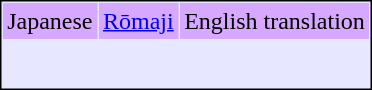<table cellpadding="3" cellspacing="1" style="margin:auto; border:1px solid black; background:#e7e8ff;">
<tr style="text-align:center; background:#d7a8ff;">
<td>Japanese</td>
<td><a href='#'>Rōmaji</a></td>
<td>English translation</td>
</tr>
<tr valign=top>
<td><br></td>
<td><br></td>
<td><br></td>
</tr>
<tr>
<td colspan=2></td>
</tr>
</table>
